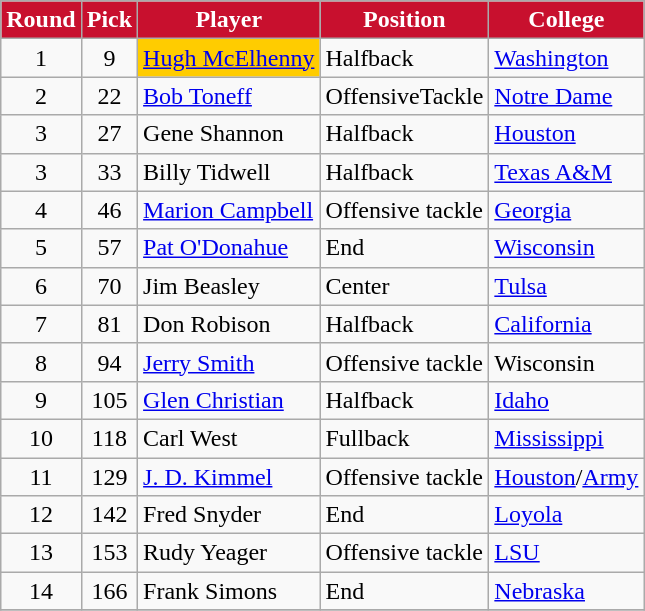<table class="wikitable sortable sortable">
<tr>
<th style="color:#FFFFFF; background:#C8102E;">Round</th>
<th style="color:#FFFFFF; background:#C8102E;">Pick</th>
<th style="color:#FFFFFF; background:#C8102E;">Player</th>
<th style="color:#FFFFFF; background:#C8102E;">Position</th>
<th style="color:#FFFFFF; background:#C8102E;">College</th>
</tr>
<tr>
<td align=center>1</td>
<td align=center>9</td>
<td bgcolor="#FFCC00"><a href='#'>Hugh McElhenny</a></td>
<td>Halfback</td>
<td><a href='#'>Washington</a></td>
</tr>
<tr>
<td align=center>2</td>
<td align=center>22</td>
<td><a href='#'>Bob Toneff</a></td>
<td>OffensiveTackle</td>
<td><a href='#'>Notre Dame</a></td>
</tr>
<tr>
<td align=center>3</td>
<td align=center>27</td>
<td>Gene Shannon</td>
<td>Halfback</td>
<td><a href='#'>Houston</a></td>
</tr>
<tr>
<td align=center>3</td>
<td align=center>33</td>
<td>Billy Tidwell</td>
<td>Halfback</td>
<td><a href='#'>Texas A&M</a></td>
</tr>
<tr>
<td align=center>4</td>
<td align=center>46</td>
<td><a href='#'>Marion Campbell</a></td>
<td>Offensive tackle</td>
<td><a href='#'>Georgia</a></td>
</tr>
<tr>
<td align=center>5</td>
<td align=center>57</td>
<td><a href='#'>Pat O'Donahue</a></td>
<td>End</td>
<td><a href='#'>Wisconsin</a></td>
</tr>
<tr>
<td align=center>6</td>
<td align=center>70</td>
<td>Jim Beasley</td>
<td>Center</td>
<td><a href='#'>Tulsa</a></td>
</tr>
<tr>
<td align=center>7</td>
<td align=center>81</td>
<td>Don Robison</td>
<td>Halfback</td>
<td><a href='#'>California</a></td>
</tr>
<tr>
<td align=center>8</td>
<td align=center>94</td>
<td><a href='#'>Jerry Smith</a></td>
<td>Offensive tackle</td>
<td>Wisconsin</td>
</tr>
<tr>
<td align=center>9</td>
<td align=center>105</td>
<td><a href='#'>Glen Christian</a></td>
<td>Halfback</td>
<td><a href='#'>Idaho</a></td>
</tr>
<tr>
<td align=center>10</td>
<td align=center>118</td>
<td>Carl West</td>
<td>Fullback</td>
<td><a href='#'>Mississippi</a></td>
</tr>
<tr>
<td align=center>11</td>
<td align=center>129</td>
<td><a href='#'>J. D. Kimmel</a></td>
<td>Offensive tackle</td>
<td><a href='#'>Houston</a>/<a href='#'>Army</a></td>
</tr>
<tr>
<td align=center>12</td>
<td align=center>142</td>
<td>Fred Snyder</td>
<td>End</td>
<td><a href='#'>Loyola</a></td>
</tr>
<tr>
<td align=center>13</td>
<td align=center>153</td>
<td>Rudy Yeager</td>
<td>Offensive tackle</td>
<td><a href='#'>LSU</a></td>
</tr>
<tr>
<td align=center>14</td>
<td align=center>166</td>
<td>Frank Simons</td>
<td>End</td>
<td><a href='#'>Nebraska</a></td>
</tr>
<tr>
</tr>
</table>
